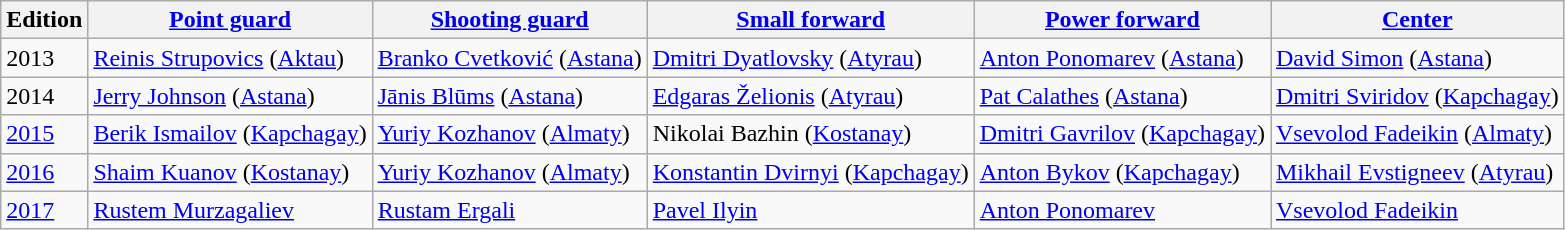<table class="wikitable">
<tr>
<th>Edition</th>
<th><a href='#'>Point guard</a></th>
<th><a href='#'>Shooting guard</a></th>
<th><a href='#'>Small forward</a></th>
<th><a href='#'>Power forward</a></th>
<th><a href='#'>Center</a></th>
</tr>
<tr>
<td>2013</td>
<td> <a href='#'>Reinis Strupovics</a> (<a href='#'>Aktau</a>)</td>
<td> <a href='#'>Branko Cvetković</a> (<a href='#'>Astana</a>)</td>
<td> <a href='#'>Dmitri Dyatlovsky</a> (<a href='#'>Atyrau</a>)</td>
<td> <a href='#'>Anton Ponomarev</a> (<a href='#'>Astana</a>)</td>
<td> <a href='#'>David Simon</a> (<a href='#'>Astana</a>)</td>
</tr>
<tr>
<td>2014</td>
<td> <a href='#'>Jerry Johnson</a> (<a href='#'>Astana</a>)</td>
<td> <a href='#'>Jānis Blūms</a> (<a href='#'>Astana</a>)</td>
<td> <a href='#'>Edgaras Želionis</a> (<a href='#'>Atyrau</a>)</td>
<td> <a href='#'>Pat Calathes</a> (<a href='#'>Astana</a>)</td>
<td> <a href='#'>Dmitri Sviridov</a> (<a href='#'>Kapchagay</a>)</td>
</tr>
<tr>
<td><a href='#'>2015</a></td>
<td> <a href='#'>Berik Ismailov</a> (<a href='#'>Kapchagay</a>)</td>
<td> <a href='#'>Yuriy Kozhanov</a> (<a href='#'>Almaty</a>)</td>
<td> Nikolai Bazhin (<a href='#'>Kostanay</a>)</td>
<td> <a href='#'>Dmitri Gavrilov</a> (<a href='#'>Kapchagay</a>)</td>
<td> <a href='#'>Vsevolod Fadeikin</a> (<a href='#'>Almaty</a>)</td>
</tr>
<tr>
<td><a href='#'>2016</a></td>
<td> <a href='#'>Shaim Kuanov</a> (<a href='#'>Kostanay</a>)</td>
<td> <a href='#'>Yuriy Kozhanov</a> (<a href='#'>Almaty</a>)</td>
<td> <a href='#'>Konstantin Dvirnyi</a> (<a href='#'>Kapchagay</a>)</td>
<td> <a href='#'>Anton Bykov</a> (<a href='#'>Kapchagay</a>)</td>
<td> <a href='#'>Mikhail Evstigneev</a> (<a href='#'>Atyrau</a>)</td>
</tr>
<tr>
<td><a href='#'>2017</a></td>
<td> <a href='#'>Rustem Murzagaliev</a></td>
<td> <a href='#'>Rustam Ergali</a></td>
<td> <a href='#'>Pavel Ilyin</a></td>
<td> <a href='#'>Anton Ponomarev</a></td>
<td> <a href='#'>Vsevolod Fadeikin</a></td>
</tr>
</table>
